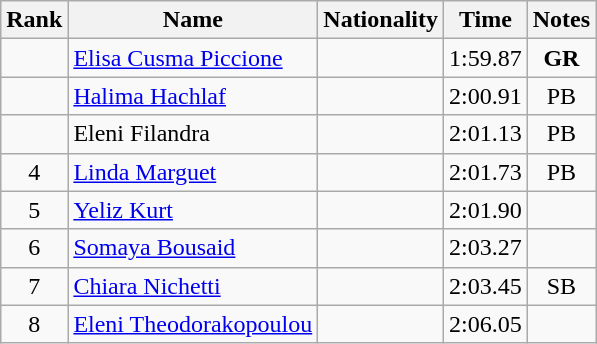<table class="wikitable sortable" style="text-align:center">
<tr>
<th>Rank</th>
<th>Name</th>
<th>Nationality</th>
<th>Time</th>
<th>Notes</th>
</tr>
<tr>
<td></td>
<td align=left><a href='#'>Elisa Cusma Piccione</a></td>
<td align=left></td>
<td>1:59.87</td>
<td><strong>GR</strong></td>
</tr>
<tr>
<td></td>
<td align=left><a href='#'>Halima Hachlaf</a></td>
<td align=left></td>
<td>2:00.91</td>
<td>PB</td>
</tr>
<tr>
<td></td>
<td align=left>Eleni Filandra</td>
<td align=left></td>
<td>2:01.13</td>
<td>PB</td>
</tr>
<tr>
<td>4</td>
<td align=left><a href='#'>Linda Marguet</a></td>
<td align=left></td>
<td>2:01.73</td>
<td>PB</td>
</tr>
<tr>
<td>5</td>
<td align=left><a href='#'>Yeliz Kurt</a></td>
<td align=left></td>
<td>2:01.90</td>
<td></td>
</tr>
<tr>
<td>6</td>
<td align=left><a href='#'>Somaya Bousaid</a></td>
<td align=left></td>
<td>2:03.27</td>
<td></td>
</tr>
<tr>
<td>7</td>
<td align=left><a href='#'>Chiara Nichetti</a></td>
<td align=left></td>
<td>2:03.45</td>
<td>SB</td>
</tr>
<tr>
<td>8</td>
<td align=left><a href='#'>Eleni Theodorakopoulou</a></td>
<td align=left></td>
<td>2:06.05</td>
<td></td>
</tr>
</table>
